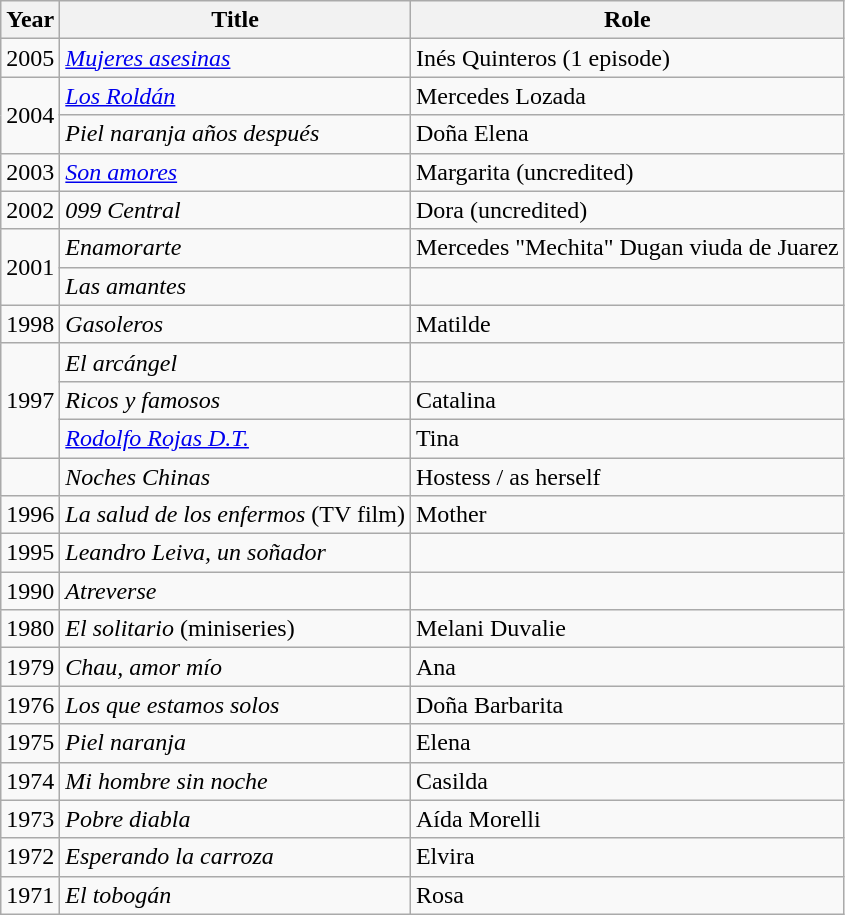<table class="wikitable sortable">
<tr>
<th>Year</th>
<th>Title</th>
<th>Role</th>
</tr>
<tr>
<td>2005</td>
<td><em><a href='#'>Mujeres asesinas</a></em></td>
<td>Inés Quinteros (1 episode)</td>
</tr>
<tr>
<td rowspan="2">2004</td>
<td><em><a href='#'>Los Roldán</a></em></td>
<td>Mercedes Lozada</td>
</tr>
<tr>
<td><em>Piel naranja años después</em></td>
<td>Doña Elena</td>
</tr>
<tr>
<td>2003</td>
<td><em><a href='#'>Son amores</a></em></td>
<td>Margarita (uncredited)</td>
</tr>
<tr>
<td>2002</td>
<td><em>099 Central</em></td>
<td>Dora (uncredited)</td>
</tr>
<tr>
<td rowspan="2">2001</td>
<td><em>Enamorarte</em></td>
<td>Mercedes "Mechita" Dugan viuda de Juarez</td>
</tr>
<tr>
<td><em>Las amantes</em></td>
<td></td>
</tr>
<tr>
<td>1998</td>
<td><em>Gasoleros</em></td>
<td>Matilde</td>
</tr>
<tr>
<td rowspan="3">1997</td>
<td><em>El arcángel</em></td>
<td></td>
</tr>
<tr>
<td><em>Ricos y famosos</em></td>
<td>Catalina</td>
</tr>
<tr>
<td><em><a href='#'>Rodolfo Rojas D.T.</a></em></td>
<td>Tina</td>
</tr>
<tr>
<td></td>
<td><em>Noches Chinas</em></td>
<td>Hostess / as herself</td>
</tr>
<tr>
<td>1996</td>
<td><em>La salud de los enfermos</em> (TV film)</td>
<td>Mother</td>
</tr>
<tr>
<td>1995</td>
<td><em>Leandro Leiva, un soñador</em></td>
<td></td>
</tr>
<tr>
<td>1990</td>
<td><em>Atreverse</em></td>
<td></td>
</tr>
<tr>
<td>1980</td>
<td><em>El solitario</em> (miniseries)</td>
<td>Melani Duvalie</td>
</tr>
<tr>
<td>1979</td>
<td><em>Chau, amor mío</em></td>
<td>Ana</td>
</tr>
<tr>
<td>1976</td>
<td><em>Los que estamos solos</em></td>
<td>Doña Barbarita</td>
</tr>
<tr>
<td>1975</td>
<td><em>Piel naranja</em></td>
<td>Elena</td>
</tr>
<tr>
<td>1974</td>
<td><em>Mi hombre sin noche</em></td>
<td>Casilda</td>
</tr>
<tr>
<td>1973</td>
<td><em>Pobre diabla</em></td>
<td>Aída Morelli</td>
</tr>
<tr>
<td>1972</td>
<td><em>Esperando la carroza</em></td>
<td>Elvira</td>
</tr>
<tr>
<td>1971</td>
<td><em>El tobogán</em></td>
<td>Rosa</td>
</tr>
</table>
